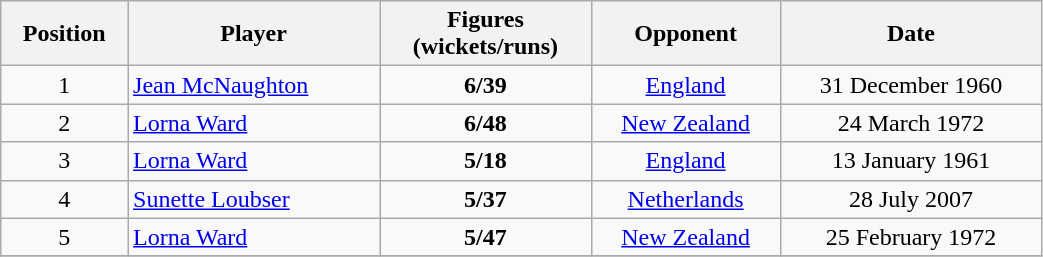<table class="wikitable" style="text-align: center; width:55%">
<tr>
<th>Position</th>
<th>Player</th>
<th>Figures<br>(wickets/runs)</th>
<th>Opponent</th>
<th>Date</th>
</tr>
<tr>
<td>1</td>
<td align="left"><a href='#'>Jean McNaughton</a></td>
<td><strong>6/39</strong></td>
<td><a href='#'>England</a></td>
<td>31 December 1960</td>
</tr>
<tr>
<td>2</td>
<td align="left"><a href='#'>Lorna Ward</a></td>
<td><strong>6/48</strong></td>
<td><a href='#'>New Zealand</a></td>
<td>24 March 1972</td>
</tr>
<tr>
<td>3</td>
<td align="left"><a href='#'>Lorna Ward</a></td>
<td><strong>5/18</strong></td>
<td><a href='#'>England</a></td>
<td>13 January 1961</td>
</tr>
<tr>
<td>4</td>
<td align="left"><a href='#'>Sunette Loubser</a></td>
<td><strong>5/37</strong></td>
<td><a href='#'>Netherlands</a></td>
<td>28 July 2007</td>
</tr>
<tr>
<td>5</td>
<td align="left"><a href='#'>Lorna Ward</a></td>
<td><strong>5/47</strong></td>
<td><a href='#'>New Zealand</a></td>
<td>25 February 1972</td>
</tr>
<tr>
</tr>
</table>
